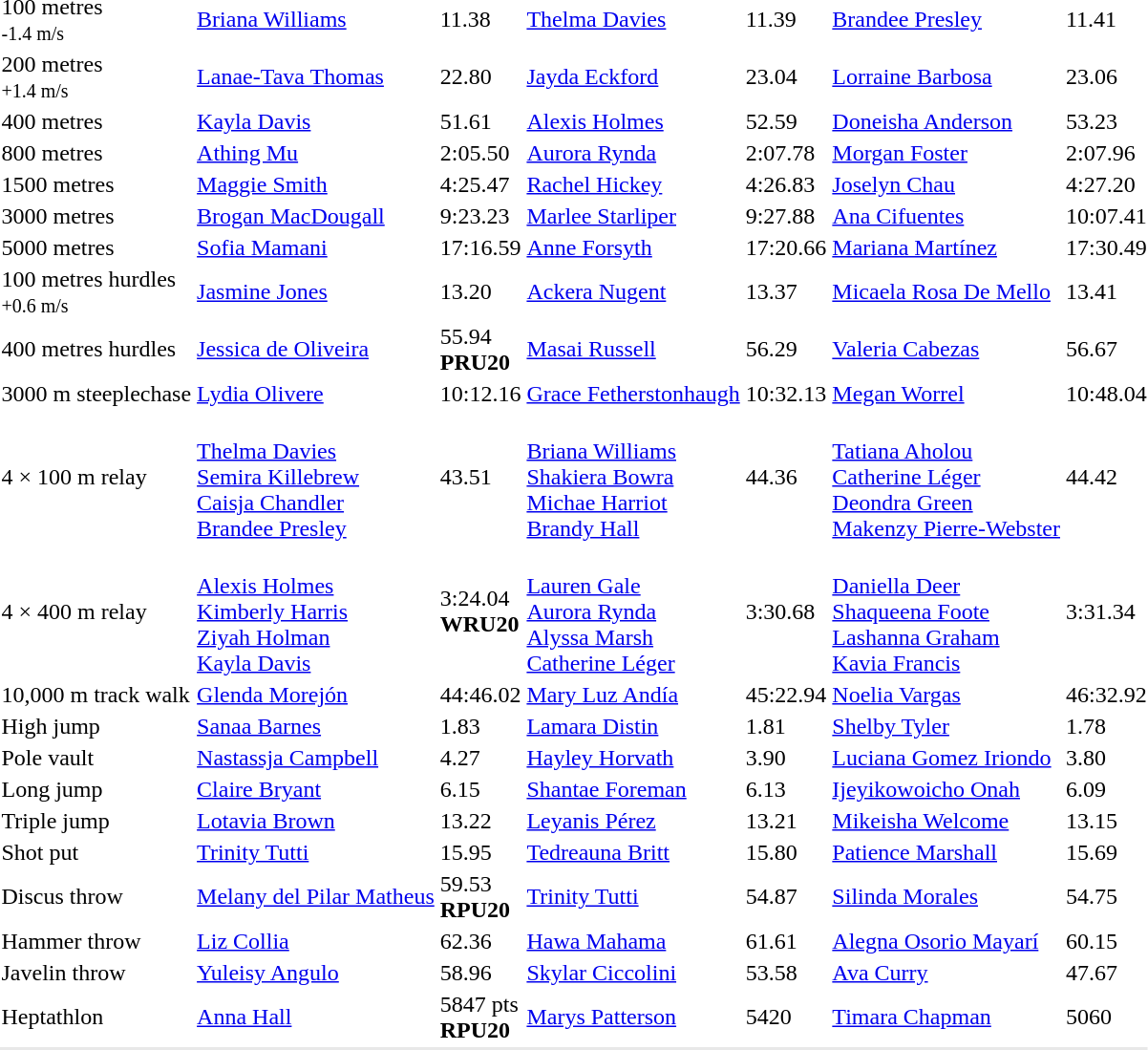<table>
<tr>
<td>100 metres<br><small>-1.4 m/s</small></td>
<td><a href='#'>Briana Williams</a><br></td>
<td>11.38</td>
<td><a href='#'>Thelma Davies</a><br></td>
<td>11.39</td>
<td><a href='#'>Brandee Presley</a><br></td>
<td>11.41</td>
</tr>
<tr>
<td>200 metres<br><small>+1.4 m/s</small></td>
<td><a href='#'>Lanae-Tava Thomas</a><br></td>
<td>22.80</td>
<td><a href='#'>Jayda Eckford</a><br></td>
<td>23.04</td>
<td><a href='#'>Lorraine Barbosa</a><br></td>
<td>23.06</td>
</tr>
<tr>
<td>400 metres</td>
<td><a href='#'>Kayla Davis</a><br></td>
<td>51.61</td>
<td><a href='#'>Alexis Holmes</a><br></td>
<td>52.59</td>
<td><a href='#'>Doneisha Anderson</a><br></td>
<td>53.23</td>
</tr>
<tr>
<td>800 metres</td>
<td><a href='#'>Athing Mu</a><br></td>
<td>2:05.50</td>
<td><a href='#'>Aurora Rynda</a><br></td>
<td>2:07.78</td>
<td><a href='#'>Morgan Foster</a><br></td>
<td>2:07.96</td>
</tr>
<tr>
<td>1500 metres</td>
<td><a href='#'>Maggie Smith</a><br></td>
<td>4:25.47</td>
<td><a href='#'>Rachel Hickey</a><br></td>
<td>4:26.83</td>
<td><a href='#'>Joselyn Chau</a><br></td>
<td>4:27.20</td>
</tr>
<tr>
<td>3000 metres</td>
<td><a href='#'>Brogan MacDougall</a><br></td>
<td>9:23.23</td>
<td><a href='#'>Marlee Starliper</a><br></td>
<td>9:27.88</td>
<td><a href='#'>Ana Cifuentes</a><br></td>
<td>10:07.41</td>
</tr>
<tr>
<td>5000 metres</td>
<td><a href='#'>Sofia Mamani</a><br></td>
<td>17:16.59</td>
<td><a href='#'>Anne Forsyth </a><br></td>
<td>17:20.66</td>
<td><a href='#'>Mariana Martínez</a><br></td>
<td>17:30.49</td>
</tr>
<tr>
<td>100 metres hurdles<br><small>+0.6 m/s</small></td>
<td><a href='#'>Jasmine Jones</a><br></td>
<td>13.20</td>
<td><a href='#'>Ackera Nugent</a><br></td>
<td>13.37</td>
<td><a href='#'>Micaela Rosa De Mello</a><br></td>
<td>13.41</td>
</tr>
<tr>
<td>400 metres hurdles</td>
<td><a href='#'>Jessica de Oliveira</a><br></td>
<td>55.94<br><strong>PRU20</strong></td>
<td><a href='#'>Masai Russell</a><br></td>
<td>56.29</td>
<td><a href='#'>Valeria Cabezas</a><br></td>
<td>56.67</td>
</tr>
<tr>
<td>3000 m steeplechase</td>
<td><a href='#'>Lydia Olivere</a><br></td>
<td>10:12.16</td>
<td><a href='#'>Grace Fetherstonhaugh</a><br></td>
<td>10:32.13</td>
<td><a href='#'>Megan Worrel</a><br></td>
<td>10:48.04</td>
</tr>
<tr>
<td>4 × 100 m relay</td>
<td><br><a href='#'>Thelma Davies</a> <br><a href='#'>Semira Killebrew</a> <br><a href='#'>Caisja Chandler</a> <br> <a href='#'>Brandee Presley</a></td>
<td>43.51</td>
<td><br><a href='#'>Briana Williams</a> <br><a href='#'>Shakiera Bowra</a> <br><a href='#'>Michae Harriot</a> <br> <a href='#'>Brandy Hall</a></td>
<td>44.36</td>
<td><br><a href='#'>Tatiana Aholou</a> <br><a href='#'>Catherine Léger</a> <br><a href='#'>Deondra Green</a> <br> <a href='#'>Makenzy Pierre-Webster</a></td>
<td>44.42</td>
</tr>
<tr>
<td>4 × 400 m relay</td>
<td><br><a href='#'>Alexis Holmes</a> <br><a href='#'>Kimberly Harris</a> <br><a href='#'>Ziyah Holman</a> <br> <a href='#'>Kayla Davis</a></td>
<td>3:24.04<br><strong>WRU20</strong></td>
<td><br><a href='#'>Lauren Gale</a> <br><a href='#'>Aurora Rynda</a> <br><a href='#'>Alyssa Marsh</a> <br> <a href='#'>Catherine Léger</a></td>
<td>3:30.68</td>
<td><br><a href='#'>Daniella Deer</a> <br><a href='#'>Shaqueena Foote</a> <br><a href='#'>Lashanna Graham</a> <br> <a href='#'>Kavia Francis</a></td>
<td>3:31.34</td>
</tr>
<tr>
<td>10,000 m track walk</td>
<td><a href='#'>Glenda Morejón</a><br></td>
<td>44:46.02</td>
<td><a href='#'>Mary Luz Andía</a><br></td>
<td>45:22.94</td>
<td><a href='#'>Noelia Vargas</a><br></td>
<td>46:32.92</td>
</tr>
<tr>
<td>High jump</td>
<td><a href='#'>Sanaa Barnes</a><br></td>
<td>1.83</td>
<td><a href='#'>Lamara Distin</a><br></td>
<td>1.81</td>
<td><a href='#'>Shelby Tyler</a><br></td>
<td>1.78</td>
</tr>
<tr>
<td>Pole vault</td>
<td><a href='#'>Nastassja Campbell</a><br></td>
<td>4.27</td>
<td><a href='#'>Hayley Horvath</a><br></td>
<td>3.90</td>
<td><a href='#'>Luciana Gomez Iriondo</a><br></td>
<td>3.80</td>
</tr>
<tr>
<td>Long jump</td>
<td><a href='#'>Claire Bryant</a><br></td>
<td>6.15</td>
<td><a href='#'>Shantae Foreman</a><br></td>
<td>6.13</td>
<td><a href='#'>Ijeyikowoicho Onah</a><br></td>
<td>6.09</td>
</tr>
<tr>
<td>Triple jump</td>
<td><a href='#'>Lotavia Brown</a><br></td>
<td>13.22</td>
<td><a href='#'>Leyanis Pérez</a><br></td>
<td>13.21</td>
<td><a href='#'>Mikeisha Welcome</a><br></td>
<td>13.15</td>
</tr>
<tr>
<td>Shot put</td>
<td><a href='#'>Trinity Tutti</a><br></td>
<td>15.95</td>
<td><a href='#'>Tedreauna Britt</a><br></td>
<td>15.80</td>
<td><a href='#'>Patience Marshall</a><br></td>
<td>15.69</td>
</tr>
<tr>
<td>Discus throw</td>
<td><a href='#'>Melany del Pilar Matheus</a><br></td>
<td>59.53<br><strong>RPU20</strong></td>
<td><a href='#'>Trinity Tutti</a><br></td>
<td>54.87</td>
<td><a href='#'>Silinda Morales</a><br></td>
<td>54.75</td>
</tr>
<tr>
<td>Hammer throw</td>
<td><a href='#'>Liz Collia</a><br></td>
<td>62.36</td>
<td><a href='#'>Hawa Mahama</a><br></td>
<td>61.61</td>
<td><a href='#'>Alegna Osorio Mayarí</a><br></td>
<td>60.15</td>
</tr>
<tr>
<td>Javelin throw</td>
<td><a href='#'>Yuleisy Angulo</a><br></td>
<td>58.96 </td>
<td><a href='#'>Skylar Ciccolini</a><br></td>
<td>53.58</td>
<td><a href='#'>Ava Curry</a><br></td>
<td>47.67</td>
</tr>
<tr>
<td>Heptathlon</td>
<td><a href='#'>Anna Hall</a><br></td>
<td>5847 pts<br><strong>RPU20</strong></td>
<td><a href='#'>Marys Patterson</a><br></td>
<td>5420</td>
<td><a href='#'>Timara Chapman</a><br></td>
<td>5060</td>
</tr>
<tr bgcolor= e8e8e8>
<td colspan=7></td>
</tr>
</table>
